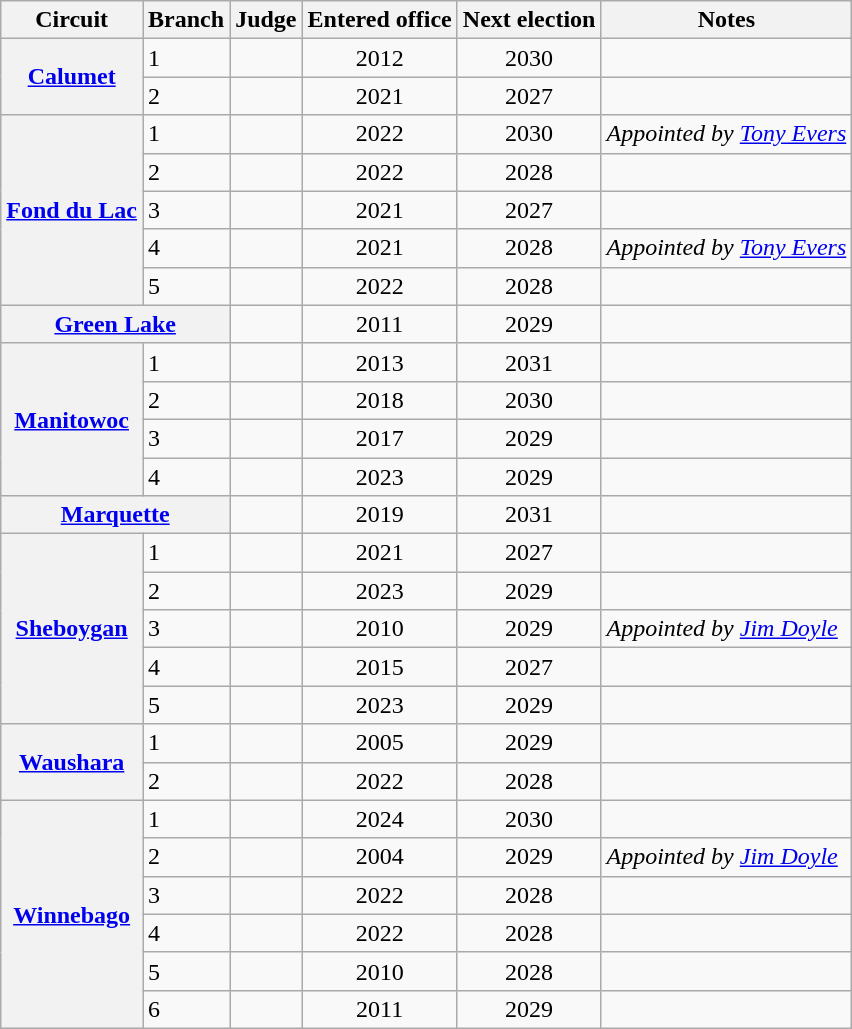<table class="wikitable sortable">
<tr>
<th>Circuit</th>
<th>Branch</th>
<th>Judge</th>
<th>Entered office</th>
<th>Next election</th>
<th>Notes</th>
</tr>
<tr>
<th rowspan="2"><a href='#'>Calumet</a></th>
<td>1</td>
<td></td>
<td align="center">2012</td>
<td align="center">2030</td>
<td></td>
</tr>
<tr>
<td>2</td>
<td></td>
<td align="center">2021</td>
<td align="center">2027</td>
<td></td>
</tr>
<tr>
<th rowspan="5"><a href='#'>Fond du Lac</a></th>
<td>1</td>
<td></td>
<td align="center">2022</td>
<td align="center">2030</td>
<td><em>Appointed by <a href='#'>Tony Evers</a></em></td>
</tr>
<tr>
<td>2</td>
<td></td>
<td align="center">2022</td>
<td align="center">2028</td>
<td></td>
</tr>
<tr>
<td>3</td>
<td></td>
<td align="center">2021</td>
<td align="center">2027</td>
<td></td>
</tr>
<tr>
<td>4</td>
<td></td>
<td align="center">2021</td>
<td align="center">2028</td>
<td><em>Appointed by <a href='#'>Tony Evers</a></em></td>
</tr>
<tr>
<td>5</td>
<td></td>
<td align="center">2022</td>
<td align="center">2028</td>
<td></td>
</tr>
<tr>
<th colspan="2"><a href='#'>Green Lake</a></th>
<td></td>
<td align="center">2011</td>
<td align="center">2029</td>
<td></td>
</tr>
<tr>
<th rowspan="4"><a href='#'>Manitowoc</a></th>
<td>1</td>
<td></td>
<td align="center">2013</td>
<td align="center">2031</td>
<td></td>
</tr>
<tr>
<td>2</td>
<td></td>
<td align="center">2018</td>
<td align="center">2030</td>
<td></td>
</tr>
<tr>
<td>3</td>
<td></td>
<td align="center">2017</td>
<td align="center">2029</td>
<td></td>
</tr>
<tr>
<td>4</td>
<td></td>
<td align="center">2023</td>
<td align="center">2029</td>
<td></td>
</tr>
<tr>
<th colspan="2"><a href='#'>Marquette</a></th>
<td></td>
<td align="center">2019</td>
<td align="center">2031</td>
<td></td>
</tr>
<tr>
<th rowspan="5"><a href='#'>Sheboygan</a></th>
<td>1</td>
<td></td>
<td align="center">2021</td>
<td align="center">2027</td>
<td></td>
</tr>
<tr>
<td>2</td>
<td></td>
<td align="center">2023</td>
<td align="center">2029</td>
<td></td>
</tr>
<tr>
<td>3</td>
<td></td>
<td align="center">2010</td>
<td align="center">2029</td>
<td><em>Appointed by <a href='#'>Jim Doyle</a></em></td>
</tr>
<tr>
<td>4</td>
<td></td>
<td align="center">2015</td>
<td align="center">2027</td>
<td></td>
</tr>
<tr>
<td>5</td>
<td></td>
<td align="center">2023</td>
<td align="center">2029</td>
<td></td>
</tr>
<tr>
<th rowspan="2"><a href='#'>Waushara</a></th>
<td>1</td>
<td></td>
<td align="center">2005</td>
<td align="center">2029</td>
<td></td>
</tr>
<tr>
<td>2</td>
<td></td>
<td align="center">2022</td>
<td align="center">2028</td>
<td></td>
</tr>
<tr>
<th rowspan="6"><a href='#'>Winnebago</a></th>
<td>1</td>
<td></td>
<td align="center">2024</td>
<td align="center">2030</td>
<td></td>
</tr>
<tr>
<td>2</td>
<td></td>
<td align="center">2004</td>
<td align="center">2029</td>
<td><em>Appointed by <a href='#'>Jim Doyle</a></em></td>
</tr>
<tr>
<td>3</td>
<td></td>
<td align="center">2022</td>
<td align="center">2028</td>
<td></td>
</tr>
<tr>
<td>4</td>
<td></td>
<td align="center">2022</td>
<td align="center">2028</td>
<td></td>
</tr>
<tr>
<td>5</td>
<td></td>
<td align="center">2010</td>
<td align="center">2028</td>
<td></td>
</tr>
<tr>
<td>6</td>
<td></td>
<td align="center">2011</td>
<td align="center">2029</td>
<td></td>
</tr>
</table>
